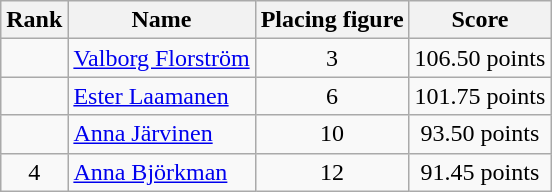<table class="wikitable" style="text-align:center">
<tr>
<th>Rank</th>
<th>Name</th>
<th>Placing figure</th>
<th>Score</th>
</tr>
<tr>
<td></td>
<td align=left><a href='#'>Valborg Florström</a></td>
<td>3</td>
<td>106.50 points</td>
</tr>
<tr>
<td></td>
<td align=left><a href='#'>Ester Laamanen</a></td>
<td>6</td>
<td>101.75 points</td>
</tr>
<tr>
<td></td>
<td align=left><a href='#'>Anna Järvinen</a></td>
<td>10</td>
<td>93.50 points</td>
</tr>
<tr>
<td>4</td>
<td align=left><a href='#'>Anna Björkman</a></td>
<td>12</td>
<td>91.45 points</td>
</tr>
</table>
